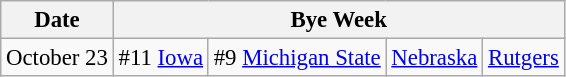<table class="wikitable" style="font-size:95%;">
<tr>
<th>Date</th>
<th colspan="4">Bye Week</th>
</tr>
<tr>
<td>October 23</td>
<td>#11 <a href='#'>Iowa</a></td>
<td>#9 <a href='#'>Michigan State</a></td>
<td><a href='#'>Nebraska</a></td>
<td><a href='#'>Rutgers</a></td>
</tr>
</table>
